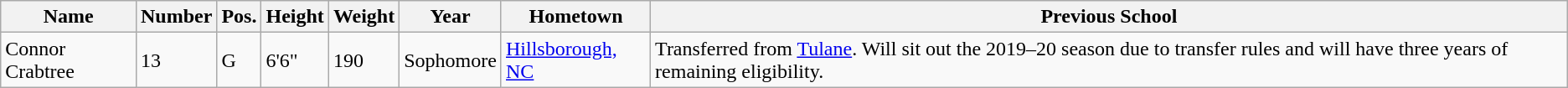<table class="wikitable sortable" border="1">
<tr>
<th>Name</th>
<th>Number</th>
<th>Pos.</th>
<th>Height</th>
<th>Weight</th>
<th>Year</th>
<th>Hometown</th>
<th class="unsortable">Previous School</th>
</tr>
<tr>
<td>Connor Crabtree</td>
<td>13</td>
<td>G</td>
<td>6'6"</td>
<td>190</td>
<td>Sophomore</td>
<td><a href='#'>Hillsborough, NC</a></td>
<td>Transferred from <a href='#'>Tulane</a>. Will sit out the 2019–20 season due to transfer rules and will have three years of remaining eligibility.</td>
</tr>
</table>
